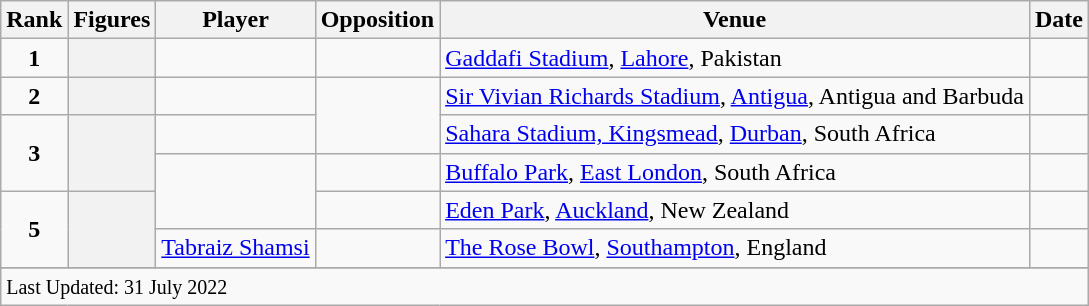<table class="wikitable plainrowheaders sortable">
<tr>
<th scope=col>Rank</th>
<th scope=col>Figures</th>
<th scope=col>Player</th>
<th scope=col>Opposition</th>
<th scope=col>Venue</th>
<th scope=col>Date</th>
</tr>
<tr>
<td align=center><strong>1</strong></td>
<th scope=row style=text-align:center;><strong></strong></th>
<td></td>
<td></td>
<td><a href='#'>Gaddafi Stadium</a>, <a href='#'>Lahore</a>, Pakistan</td>
<td> </td>
</tr>
<tr>
<td align=center><strong>2</strong></td>
<th scope=row style=text-align:center;><strong></strong></th>
<td></td>
<td rowspan=2></td>
<td><a href='#'>Sir Vivian Richards Stadium</a>, <a href='#'>Antigua</a>, Antigua and Barbuda</td>
<td> </td>
</tr>
<tr>
<td align=center rowspan=2><strong>3</strong></td>
<th scope=row style=text-align:center; rowspan=2><strong></strong></th>
<td></td>
<td><a href='#'>Sahara Stadium, Kingsmead</a>, <a href='#'>Durban</a>, South Africa</td>
<td></td>
</tr>
<tr>
<td rowspan=2></td>
<td></td>
<td><a href='#'>Buffalo Park</a>, <a href='#'>East London</a>, South Africa</td>
<td></td>
</tr>
<tr>
<td align=center rowspan=2><strong>5</strong></td>
<th scope=row style=text-align:center; rowspan=2><strong></strong></th>
<td></td>
<td><a href='#'>Eden Park</a>, <a href='#'>Auckland</a>, New Zealand</td>
<td></td>
</tr>
<tr>
<td><a href='#'>Tabraiz Shamsi</a></td>
<td></td>
<td><a href='#'>The Rose Bowl</a>, <a href='#'>Southampton</a>, England</td>
<td> </td>
</tr>
<tr>
</tr>
<tr class=sortbottom>
<td colspan=6><small>Last Updated: 31 July 2022</small></td>
</tr>
</table>
